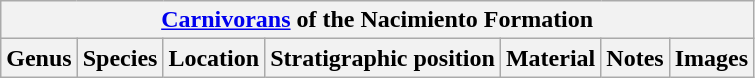<table class="wikitable" align="center">
<tr>
<th colspan="7" align="center"><a href='#'>Carnivorans</a> of the Nacimiento Formation</th>
</tr>
<tr>
<th>Genus</th>
<th>Species</th>
<th>Location</th>
<th>Stratigraphic position</th>
<th>Material</th>
<th>Notes</th>
<th>Images</th>
</tr>
</table>
